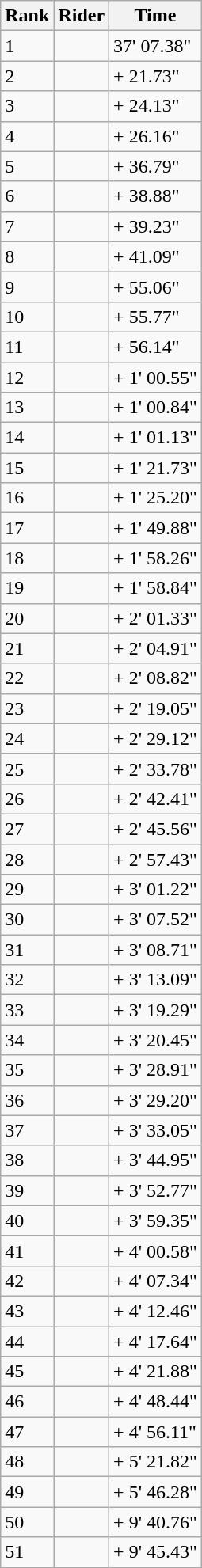<table class="wikitable">
<tr>
<th>Rank</th>
<th>Rider</th>
<th>Time</th>
</tr>
<tr>
<td>1</td>
<td></td>
<td>37' 07.38"</td>
</tr>
<tr>
<td>2</td>
<td></td>
<td>+ 21.73"</td>
</tr>
<tr>
<td>3</td>
<td></td>
<td>+ 24.13"</td>
</tr>
<tr>
<td>4</td>
<td></td>
<td>+ 26.16"</td>
</tr>
<tr>
<td>5</td>
<td></td>
<td>+ 36.79"</td>
</tr>
<tr>
<td>6</td>
<td></td>
<td>+ 38.88"</td>
</tr>
<tr>
<td>7</td>
<td></td>
<td>+ 39.23"</td>
</tr>
<tr>
<td>8</td>
<td></td>
<td>+ 41.09"</td>
</tr>
<tr>
<td>9</td>
<td></td>
<td>+ 55.06"</td>
</tr>
<tr>
<td>10</td>
<td></td>
<td>+ 55.77"</td>
</tr>
<tr>
<td>11</td>
<td></td>
<td>+ 56.14"</td>
</tr>
<tr>
<td>12</td>
<td></td>
<td>+ 1' 00.55"</td>
</tr>
<tr>
<td>13</td>
<td></td>
<td>+ 1' 00.84"</td>
</tr>
<tr>
<td>14</td>
<td></td>
<td>+ 1' 01.13"</td>
</tr>
<tr>
<td>15</td>
<td></td>
<td>+ 1' 21.73"</td>
</tr>
<tr>
<td>16</td>
<td></td>
<td>+ 1' 25.20"</td>
</tr>
<tr>
<td>17</td>
<td></td>
<td>+ 1' 49.88"</td>
</tr>
<tr>
<td>18</td>
<td></td>
<td>+ 1' 58.26"</td>
</tr>
<tr>
<td>19</td>
<td></td>
<td>+ 1' 58.84"</td>
</tr>
<tr>
<td>20</td>
<td></td>
<td>+ 2' 01.33"</td>
</tr>
<tr>
<td>21</td>
<td></td>
<td>+ 2' 04.91"</td>
</tr>
<tr>
<td>22</td>
<td></td>
<td>+ 2' 08.82"</td>
</tr>
<tr>
<td>23</td>
<td></td>
<td>+ 2' 19.05"</td>
</tr>
<tr>
<td>24</td>
<td></td>
<td>+ 2' 29.12"</td>
</tr>
<tr>
<td>25</td>
<td></td>
<td>+ 2' 33.78"</td>
</tr>
<tr>
<td>26</td>
<td></td>
<td>+ 2' 42.41"</td>
</tr>
<tr>
<td>27</td>
<td></td>
<td>+ 2' 45.56"</td>
</tr>
<tr>
<td>28</td>
<td></td>
<td>+ 2' 57.43"</td>
</tr>
<tr>
<td>29</td>
<td></td>
<td>+ 3' 01.22"</td>
</tr>
<tr>
<td>30</td>
<td></td>
<td>+ 3' 07.52"</td>
</tr>
<tr>
<td>31</td>
<td></td>
<td>+ 3' 08.71"</td>
</tr>
<tr>
<td>32</td>
<td></td>
<td>+ 3' 13.09"</td>
</tr>
<tr>
<td>33</td>
<td></td>
<td>+ 3' 19.29"</td>
</tr>
<tr>
<td>34</td>
<td></td>
<td>+ 3' 20.45"</td>
</tr>
<tr>
<td>35</td>
<td></td>
<td>+ 3' 28.91"</td>
</tr>
<tr>
<td>36</td>
<td></td>
<td>+ 3' 29.20"</td>
</tr>
<tr>
<td>37</td>
<td></td>
<td>+ 3' 33.05"</td>
</tr>
<tr>
<td>38</td>
<td></td>
<td>+ 3' 44.95"</td>
</tr>
<tr>
<td>39</td>
<td></td>
<td>+ 3' 52.77"</td>
</tr>
<tr>
<td>40</td>
<td></td>
<td>+ 3' 59.35"</td>
</tr>
<tr>
<td>41</td>
<td></td>
<td>+ 4' 00.58"</td>
</tr>
<tr>
<td>42</td>
<td></td>
<td>+ 4' 07.34"</td>
</tr>
<tr>
<td>43</td>
<td></td>
<td>+ 4' 12.46"</td>
</tr>
<tr>
<td>44</td>
<td></td>
<td>+ 4' 17.64"</td>
</tr>
<tr>
<td>45</td>
<td></td>
<td>+ 4' 21.88"</td>
</tr>
<tr>
<td>46</td>
<td></td>
<td>+ 4' 48.44"</td>
</tr>
<tr>
<td>47</td>
<td></td>
<td>+ 4' 56.11"</td>
</tr>
<tr>
<td>48</td>
<td></td>
<td>+ 5' 21.82"</td>
</tr>
<tr>
<td>49</td>
<td></td>
<td>+ 5' 46.28"</td>
</tr>
<tr>
<td>50</td>
<td></td>
<td>+ 9' 40.76"</td>
</tr>
<tr>
<td>51</td>
<td></td>
<td>+ 9' 45.43"</td>
</tr>
</table>
